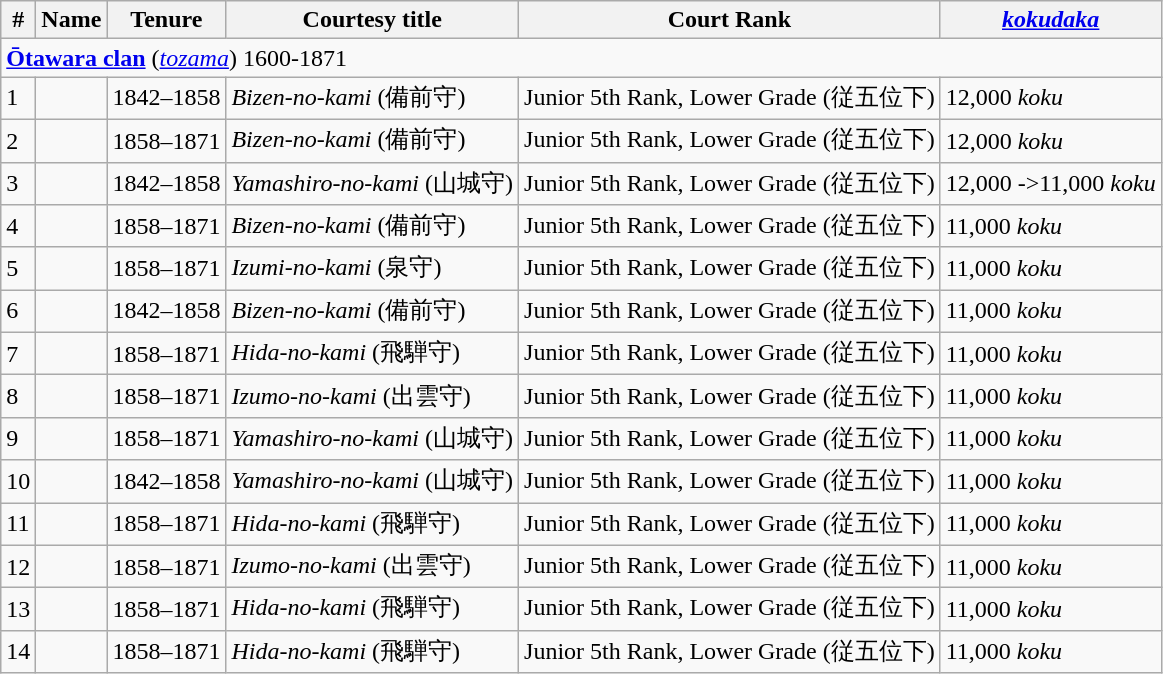<table class=wikitable>
<tr>
<th>#</th>
<th>Name</th>
<th>Tenure</th>
<th>Courtesy title</th>
<th>Court Rank</th>
<th><em><a href='#'>kokudaka</a></em></th>
</tr>
<tr>
<td colspan=6> <strong><a href='#'>Ōtawara clan</a></strong> (<em><a href='#'>tozama</a></em>) 1600-1871</td>
</tr>
<tr>
<td>1</td>
<td></td>
<td>1842–1858</td>
<td><em>Bizen-no-kami</em> (備前守)</td>
<td>Junior 5th Rank, Lower Grade (従五位下)</td>
<td>12,000 <em>koku</em></td>
</tr>
<tr>
<td>2</td>
<td></td>
<td>1858–1871</td>
<td><em>Bizen-no-kami</em> (備前守)</td>
<td>Junior 5th Rank, Lower Grade (従五位下)</td>
<td>12,000 <em>koku</em></td>
</tr>
<tr>
<td>3</td>
<td></td>
<td>1842–1858</td>
<td><em>Yamashiro-no-kami</em> (山城守)</td>
<td>Junior 5th Rank, Lower Grade (従五位下)</td>
<td>12,000 ->11,000 <em>koku</em></td>
</tr>
<tr>
<td>4</td>
<td></td>
<td>1858–1871</td>
<td><em>Bizen-no-kami</em> (備前守)</td>
<td>Junior 5th Rank, Lower Grade (従五位下)</td>
<td>11,000 <em>koku</em></td>
</tr>
<tr>
<td>5</td>
<td></td>
<td>1858–1871</td>
<td><em>Izumi-no-kami</em> (泉守)</td>
<td>Junior 5th Rank, Lower Grade (従五位下)</td>
<td>11,000 <em>koku</em></td>
</tr>
<tr>
<td>6</td>
<td></td>
<td>1842–1858</td>
<td><em>Bizen-no-kami</em> (備前守)</td>
<td>Junior 5th Rank, Lower Grade (従五位下)</td>
<td>11,000 <em>koku</em></td>
</tr>
<tr>
<td>7</td>
<td></td>
<td>1858–1871</td>
<td><em>Hida-no-kami</em> (飛騨守)</td>
<td>Junior 5th Rank, Lower Grade (従五位下)</td>
<td>11,000 <em>koku</em></td>
</tr>
<tr>
<td>8</td>
<td></td>
<td>1858–1871</td>
<td><em>Izumo-no-kami</em> (出雲守)</td>
<td>Junior 5th Rank, Lower Grade (従五位下)</td>
<td>11,000 <em>koku</em></td>
</tr>
<tr>
<td>9</td>
<td></td>
<td>1858–1871</td>
<td><em>Yamashiro-no-kami</em> (山城守)</td>
<td>Junior 5th Rank, Lower Grade (従五位下)</td>
<td>11,000 <em>koku</em></td>
</tr>
<tr>
<td>10</td>
<td></td>
<td>1842–1858</td>
<td><em>Yamashiro-no-kami</em> (山城守)</td>
<td>Junior 5th Rank, Lower Grade (従五位下)</td>
<td>11,000 <em>koku</em></td>
</tr>
<tr>
<td>11</td>
<td></td>
<td>1858–1871</td>
<td><em>Hida-no-kami</em> (飛騨守)</td>
<td>Junior 5th Rank, Lower Grade (従五位下)</td>
<td>11,000 <em>koku</em></td>
</tr>
<tr>
<td>12</td>
<td></td>
<td>1858–1871</td>
<td><em>Izumo-no-kami</em> (出雲守)</td>
<td>Junior 5th Rank, Lower Grade (従五位下)</td>
<td>11,000 <em>koku</em></td>
</tr>
<tr>
<td>13</td>
<td></td>
<td>1858–1871</td>
<td><em>Hida-no-kami</em> (飛騨守)</td>
<td>Junior 5th Rank, Lower Grade (従五位下)</td>
<td>11,000 <em>koku</em></td>
</tr>
<tr>
<td>14</td>
<td></td>
<td>1858–1871</td>
<td><em>Hida-no-kami</em> (飛騨守)</td>
<td>Junior 5th Rank, Lower Grade (従五位下)</td>
<td>11,000 <em>koku</em></td>
</tr>
</table>
